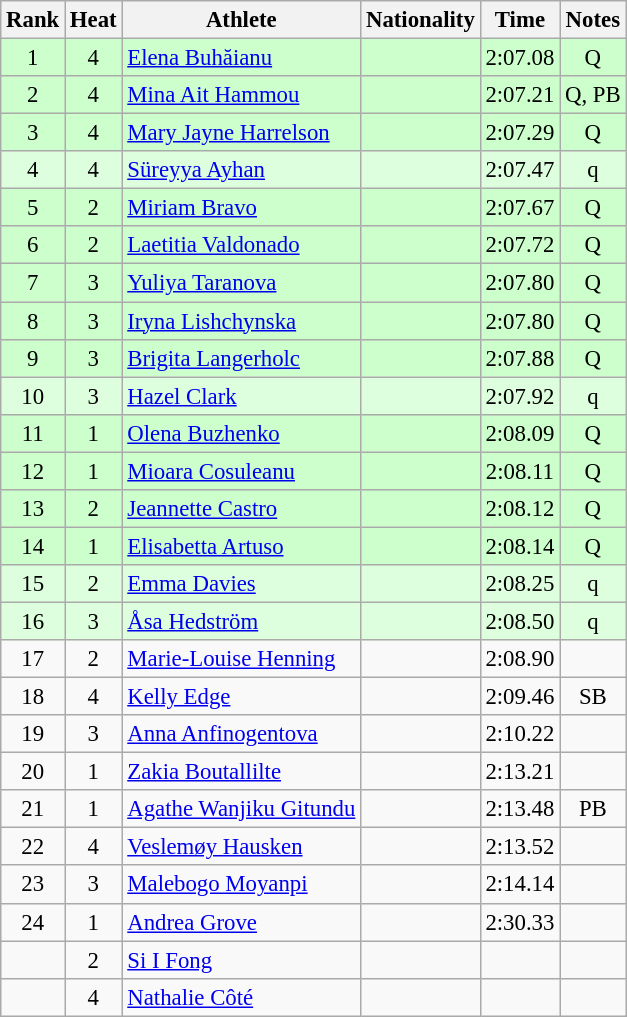<table class="wikitable sortable" style="text-align:center;font-size:95%">
<tr>
<th>Rank</th>
<th>Heat</th>
<th>Athlete</th>
<th>Nationality</th>
<th>Time</th>
<th>Notes</th>
</tr>
<tr bgcolor=ccffcc>
<td>1</td>
<td>4</td>
<td align="left"><a href='#'>Elena Buhăianu</a></td>
<td align=left></td>
<td>2:07.08</td>
<td>Q</td>
</tr>
<tr bgcolor=ccffcc>
<td>2</td>
<td>4</td>
<td align="left"><a href='#'>Mina Ait Hammou</a></td>
<td align=left></td>
<td>2:07.21</td>
<td>Q, PB</td>
</tr>
<tr bgcolor=ccffcc>
<td>3</td>
<td>4</td>
<td align="left"><a href='#'>Mary Jayne Harrelson</a></td>
<td align=left></td>
<td>2:07.29</td>
<td>Q</td>
</tr>
<tr bgcolor=ddffdd>
<td>4</td>
<td>4</td>
<td align="left"><a href='#'>Süreyya Ayhan</a></td>
<td align=left></td>
<td>2:07.47</td>
<td>q</td>
</tr>
<tr bgcolor=ccffcc>
<td>5</td>
<td>2</td>
<td align="left"><a href='#'>Miriam Bravo</a></td>
<td align=left></td>
<td>2:07.67</td>
<td>Q</td>
</tr>
<tr bgcolor=ccffcc>
<td>6</td>
<td>2</td>
<td align="left"><a href='#'>Laetitia Valdonado</a></td>
<td align=left></td>
<td>2:07.72</td>
<td>Q</td>
</tr>
<tr bgcolor=ccffcc>
<td>7</td>
<td>3</td>
<td align="left"><a href='#'>Yuliya Taranova</a></td>
<td align=left></td>
<td>2:07.80</td>
<td>Q</td>
</tr>
<tr bgcolor=ccffcc>
<td>8</td>
<td>3</td>
<td align="left"><a href='#'>Iryna Lishchynska</a></td>
<td align=left></td>
<td>2:07.80</td>
<td>Q</td>
</tr>
<tr bgcolor=ccffcc>
<td>9</td>
<td>3</td>
<td align="left"><a href='#'>Brigita Langerholc</a></td>
<td align=left></td>
<td>2:07.88</td>
<td>Q</td>
</tr>
<tr bgcolor=ddffdd>
<td>10</td>
<td>3</td>
<td align="left"><a href='#'>Hazel Clark</a></td>
<td align=left></td>
<td>2:07.92</td>
<td>q</td>
</tr>
<tr bgcolor=ccffcc>
<td>11</td>
<td>1</td>
<td align="left"><a href='#'>Olena Buzhenko</a></td>
<td align=left></td>
<td>2:08.09</td>
<td>Q</td>
</tr>
<tr bgcolor=ccffcc>
<td>12</td>
<td>1</td>
<td align="left"><a href='#'>Mioara Cosuleanu</a></td>
<td align=left></td>
<td>2:08.11</td>
<td>Q</td>
</tr>
<tr bgcolor=ccffcc>
<td>13</td>
<td>2</td>
<td align="left"><a href='#'>Jeannette Castro</a></td>
<td align=left></td>
<td>2:08.12</td>
<td>Q</td>
</tr>
<tr bgcolor=ccffcc>
<td>14</td>
<td>1</td>
<td align="left"><a href='#'>Elisabetta Artuso</a></td>
<td align=left></td>
<td>2:08.14</td>
<td>Q</td>
</tr>
<tr bgcolor=ddffdd>
<td>15</td>
<td>2</td>
<td align="left"><a href='#'>Emma Davies</a></td>
<td align=left></td>
<td>2:08.25</td>
<td>q</td>
</tr>
<tr bgcolor=ddffdd>
<td>16</td>
<td>3</td>
<td align="left"><a href='#'>Åsa Hedström</a></td>
<td align=left></td>
<td>2:08.50</td>
<td>q</td>
</tr>
<tr>
<td>17</td>
<td>2</td>
<td align="left"><a href='#'>Marie-Louise Henning</a></td>
<td align=left></td>
<td>2:08.90</td>
<td></td>
</tr>
<tr>
<td>18</td>
<td>4</td>
<td align="left"><a href='#'>Kelly Edge</a></td>
<td align=left></td>
<td>2:09.46</td>
<td>SB</td>
</tr>
<tr>
<td>19</td>
<td>3</td>
<td align="left"><a href='#'>Anna Anfinogentova</a></td>
<td align=left></td>
<td>2:10.22</td>
<td></td>
</tr>
<tr>
<td>20</td>
<td>1</td>
<td align="left"><a href='#'>Zakia Boutallilte</a></td>
<td align=left></td>
<td>2:13.21</td>
<td></td>
</tr>
<tr>
<td>21</td>
<td>1</td>
<td align="left"><a href='#'>Agathe Wanjiku Gitundu</a></td>
<td align=left></td>
<td>2:13.48</td>
<td>PB</td>
</tr>
<tr>
<td>22</td>
<td>4</td>
<td align="left"><a href='#'>Veslemøy Hausken</a></td>
<td align=left></td>
<td>2:13.52</td>
<td></td>
</tr>
<tr>
<td>23</td>
<td>3</td>
<td align="left"><a href='#'>Malebogo Moyanpi</a></td>
<td align=left></td>
<td>2:14.14</td>
<td></td>
</tr>
<tr>
<td>24</td>
<td>1</td>
<td align="left"><a href='#'>Andrea Grove</a></td>
<td align=left></td>
<td>2:30.33</td>
<td></td>
</tr>
<tr>
<td></td>
<td>2</td>
<td align="left"><a href='#'>Si I Fong</a></td>
<td align=left></td>
<td></td>
<td></td>
</tr>
<tr>
<td></td>
<td>4</td>
<td align="left"><a href='#'>Nathalie Côté</a></td>
<td align=left></td>
<td></td>
<td></td>
</tr>
</table>
